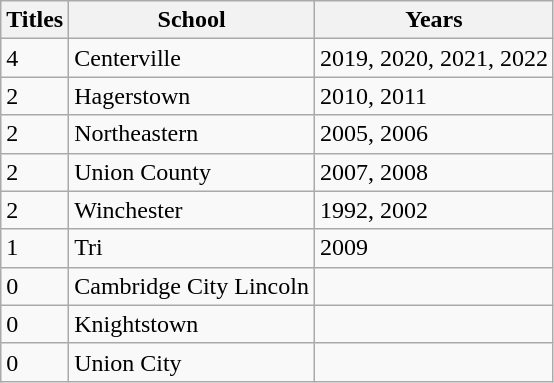<table class="wikitable">
<tr>
<th>Titles</th>
<th>School</th>
<th>Years</th>
</tr>
<tr>
<td>4</td>
<td>Centerville</td>
<td>2019, 2020, 2021, 2022</td>
</tr>
<tr>
<td>2</td>
<td>Hagerstown</td>
<td>2010, 2011</td>
</tr>
<tr>
<td>2</td>
<td>Northeastern</td>
<td>2005, 2006</td>
</tr>
<tr>
<td>2</td>
<td>Union County</td>
<td>2007, 2008</td>
</tr>
<tr>
<td>2</td>
<td>Winchester</td>
<td>1992, 2002</td>
</tr>
<tr>
<td>1</td>
<td>Tri</td>
<td>2009</td>
</tr>
<tr>
<td>0</td>
<td>Cambridge City Lincoln</td>
<td></td>
</tr>
<tr>
<td>0</td>
<td>Knightstown</td>
<td></td>
</tr>
<tr>
<td>0</td>
<td>Union City</td>
<td></td>
</tr>
</table>
